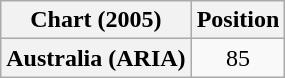<table class="wikitable plainrowheaders" style="text-align:center">
<tr>
<th>Chart (2005)</th>
<th>Position</th>
</tr>
<tr>
<th scope="row">Australia (ARIA)</th>
<td>85</td>
</tr>
</table>
